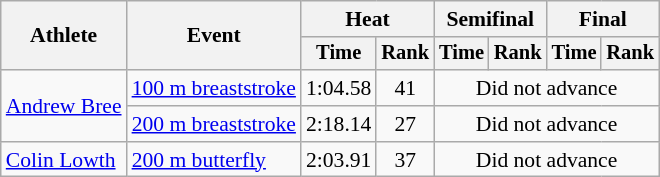<table class=wikitable style="font-size:90%;">
<tr>
<th rowspan=2>Athlete</th>
<th rowspan=2>Event</th>
<th colspan=2>Heat</th>
<th colspan=2>Semifinal</th>
<th colspan=2>Final</th>
</tr>
<tr style="font-size:95%">
<th>Time</th>
<th>Rank</th>
<th>Time</th>
<th>Rank</th>
<th>Time</th>
<th>Rank</th>
</tr>
<tr align=center>
<td rowspan=2 align=left><a href='#'>Andrew Bree</a></td>
<td align=left><a href='#'>100 m breaststroke</a></td>
<td>1:04.58</td>
<td>41</td>
<td colspan=4>Did not advance</td>
</tr>
<tr align=center>
<td align=left><a href='#'>200 m breaststroke</a></td>
<td>2:18.14</td>
<td>27</td>
<td colspan=4>Did not advance</td>
</tr>
<tr align=center>
<td align=left><a href='#'>Colin Lowth</a></td>
<td align=left><a href='#'>200 m butterfly</a></td>
<td>2:03.91</td>
<td>37</td>
<td colspan=4>Did not advance</td>
</tr>
</table>
